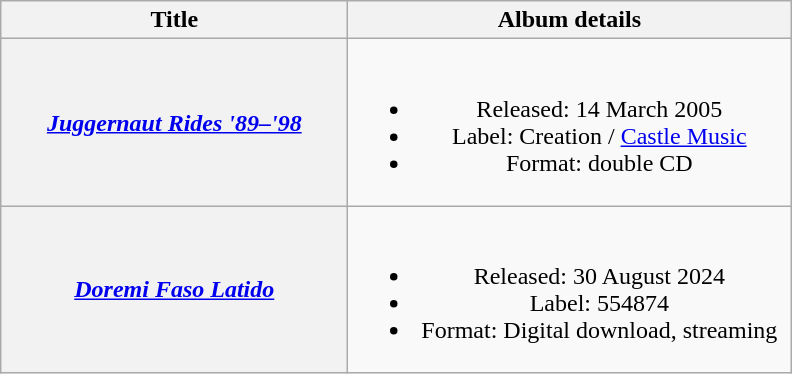<table class="wikitable plainrowheaders" style="text-align:center">
<tr>
<th scope="col" style="width:14em">Title</th>
<th scope="col" style="width:18em">Album details</th>
</tr>
<tr>
<th scope="row"><em><a href='#'>Juggernaut Rides '89–'98</a></em></th>
<td><br><ul><li>Released: 14 March 2005</li><li>Label: Creation / <a href='#'>Castle Music</a></li><li>Format:  double CD</li></ul></td>
</tr>
<tr>
<th scope="row"><em><a href='#'>Doremi Faso Latido</a></em></th>
<td><br><ul><li>Released: 30 August 2024</li><li>Label: 554874</li><li>Format:  Digital download, streaming</li></ul></td>
</tr>
</table>
